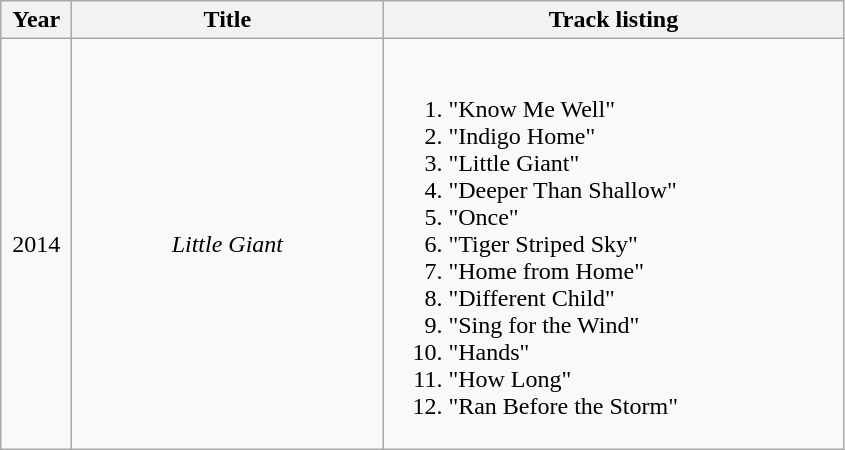<table class="wikitable">
<tr>
<th width="40">Year</th>
<th width="200">Title</th>
<th width="300">Track listing</th>
</tr>
<tr>
<td align="center">2014</td>
<td align="center"><em>Little Giant</em></td>
<td><br><ol><li>"Know Me Well"</li><li>"Indigo Home"</li><li>"Little Giant"</li><li>"Deeper Than Shallow"</li><li>"Once"</li><li>"Tiger Striped Sky"</li><li>"Home from Home"</li><li>"Different Child"</li><li>"Sing for the Wind"</li><li>"Hands"</li><li>"How Long"</li><li>"Ran Before the Storm"</li></ol></td>
</tr>
</table>
